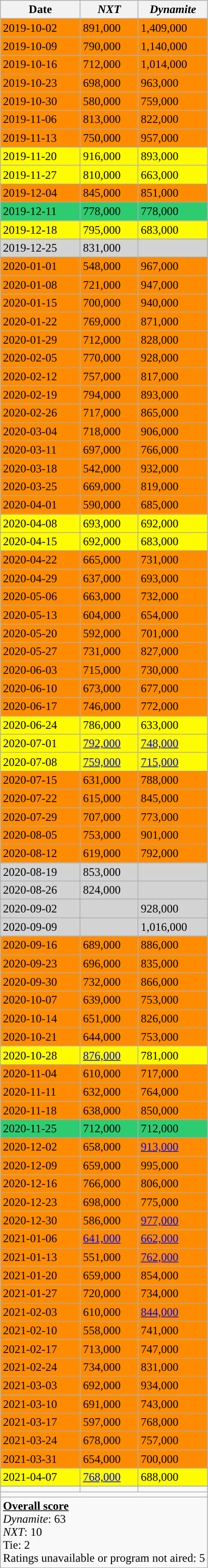<table class="wikitable sortable mw-collapsible mw-collapsed" style="font-size: 100%;">
<tr>
<th>Date</th>
<th><em>NXT</em></th>
<th><em>Dynamite</em></th>
</tr>
<tr style="background:#FF8C00">
<td>2019-10-02</td>
<td>891,000</td>
<td>1,409,000</td>
</tr>
<tr style="background:#FF8C00">
<td>2019-10-09</td>
<td>790,000</td>
<td>1,140,000</td>
</tr>
<tr style="background:#FF8C00">
<td>2019-10-16</td>
<td>712,000</td>
<td>1,014,000</td>
</tr>
<tr style="background:#FF8C00">
<td>2019-10-23</td>
<td>698,000</td>
<td>963,000</td>
</tr>
<tr style="background:#FF8C00">
<td>2019-10-30</td>
<td>580,000</td>
<td>759,000</td>
</tr>
<tr style="background:#FF8C00">
<td>2019-11-06</td>
<td>813,000</td>
<td>822,000</td>
</tr>
<tr style="background:#FF8C00">
<td>2019-11-13</td>
<td>750,000</td>
<td>957,000</td>
</tr>
<tr style="background:#fffb00">
<td>2019-11-20</td>
<td>916,000</td>
<td>893,000</td>
</tr>
<tr style="background:#fffb00">
<td>2019-11-27</td>
<td>810,000</td>
<td>663,000</td>
</tr>
<tr style="background:#FF8C00">
<td>2019-12-04</td>
<td>845,000</td>
<td>851,000</td>
</tr>
<tr style="background:#2ECC71">
<td>2019-12-11</td>
<td>778,000</td>
<td>778,000</td>
</tr>
<tr style="background:#fffb00">
<td>2019-12-18</td>
<td>795,000</td>
<td>683,000</td>
</tr>
<tr style="background:#D3D3D3">
<td>2019-12-25</td>
<td>831,000</td>
<td></td>
</tr>
<tr style="background:#FF8C00">
<td>2020-01-01</td>
<td>548,000</td>
<td>967,000</td>
</tr>
<tr style="background:#FF8C00">
<td>2020-01-08</td>
<td>721,000</td>
<td>947,000</td>
</tr>
<tr style="background:#FF8C00">
<td>2020-01-15</td>
<td>700,000</td>
<td>940,000</td>
</tr>
<tr style="background:#FF8C00">
<td>2020-01-22</td>
<td>769,000</td>
<td>871,000</td>
</tr>
<tr style="background:#FF8C00">
<td>2020-01-29</td>
<td>712,000</td>
<td>828,000</td>
</tr>
<tr style="background:#FF8C00">
<td>2020-02-05</td>
<td>770,000</td>
<td>928,000</td>
</tr>
<tr style="background:#FF8C00">
<td>2020-02-12</td>
<td>757,000</td>
<td>817,000</td>
</tr>
<tr style="background:#FF8C00">
<td>2020-02-19</td>
<td>794,000</td>
<td>893,000</td>
</tr>
<tr style="background:#FF8C00">
<td>2020-02-26</td>
<td>717,000</td>
<td>865,000</td>
</tr>
<tr style="background:#FF8C00">
<td>2020-03-04</td>
<td>718,000</td>
<td>906,000</td>
</tr>
<tr style="background:#FF8C00">
<td>2020-03-11</td>
<td>697,000</td>
<td>766,000</td>
</tr>
<tr style="background:#FF8C00">
<td>2020-03-18</td>
<td>542,000</td>
<td>932,000</td>
</tr>
<tr style="background:#FF8C00">
<td>2020-03-25</td>
<td>669,000</td>
<td>819,000</td>
</tr>
<tr style="background:#FF8C00">
<td>2020-04-01</td>
<td>590,000</td>
<td>685,000</td>
</tr>
<tr style="background:#fffb00">
<td>2020-04-08</td>
<td>693,000</td>
<td>692,000</td>
</tr>
<tr style="background:#fffb00">
<td>2020-04-15</td>
<td>692,000</td>
<td>683,000</td>
</tr>
<tr style="background:#FF8C00">
<td>2020-04-22</td>
<td>665,000</td>
<td>731,000</td>
</tr>
<tr style="background:#FF8C00">
<td>2020-04-29</td>
<td>637,000</td>
<td>693,000</td>
</tr>
<tr style="background:#FF8C00">
<td>2020-05-06</td>
<td>663,000</td>
<td>732,000</td>
</tr>
<tr style="background:#FF8C00">
<td>2020-05-13</td>
<td>604,000</td>
<td>654,000</td>
</tr>
<tr style="background:#FF8C00">
<td>2020-05-20</td>
<td>592,000</td>
<td>701,000</td>
</tr>
<tr style="background:#FF8C00">
<td>2020-05-27</td>
<td>731,000</td>
<td>827,000</td>
</tr>
<tr style="background:#FF8C00">
<td>2020-06-03</td>
<td>715,000</td>
<td>730,000</td>
</tr>
<tr style="background:#FF8C00">
<td>2020-06-10</td>
<td>673,000</td>
<td>677,000</td>
</tr>
<tr style="background:#FF8C00">
<td>2020-06-17</td>
<td>746,000</td>
<td>772,000</td>
</tr>
<tr style="background:#fffb00">
<td>2020-06-24</td>
<td>786,000</td>
<td>633,000</td>
</tr>
<tr style="background:#fffb00">
<td>2020-07-01</td>
<td><a href='#'>792,000</a></td>
<td><a href='#'>748,000</a></td>
</tr>
<tr style="background:#fffb00">
<td>2020-07-08</td>
<td><a href='#'>759,000</a></td>
<td><a href='#'>715,000</a></td>
</tr>
<tr style="background:#FF8C00">
<td>2020-07-15</td>
<td>631,000</td>
<td>788,000</td>
</tr>
<tr style="background:#FF8C00">
<td>2020-07-22</td>
<td>615,000</td>
<td>845,000</td>
</tr>
<tr style="background:#FF8C00">
<td>2020-07-29</td>
<td>707,000</td>
<td>773,000</td>
</tr>
<tr style="background:#FF8C00">
<td>2020-08-05</td>
<td>753,000</td>
<td>901,000</td>
</tr>
<tr style="background:#FF8C00">
<td>2020-08-12</td>
<td>619,000</td>
<td>792,000</td>
</tr>
<tr style="background:#D3D3D3">
<td>2020-08-19</td>
<td>853,000</td>
<td></td>
</tr>
<tr style="background:#D3D3D3">
<td>2020-08-26</td>
<td>824,000</td>
<td></td>
</tr>
<tr style="background:#D3D3D3">
<td>2020-09-02</td>
<td></td>
<td>928,000</td>
</tr>
<tr style="background:#D3D3D3">
<td>2020-09-09</td>
<td></td>
<td>1,016,000</td>
</tr>
<tr style="background:#FF8C00">
<td>2020-09-16</td>
<td>689,000</td>
<td>886,000</td>
</tr>
<tr style="background:#FF8C00">
<td>2020-09-23</td>
<td>696,000</td>
<td>835,000</td>
</tr>
<tr style="background:#FF8C00">
<td>2020-09-30</td>
<td>732,000</td>
<td>866,000</td>
</tr>
<tr style="background:#FF8C00">
<td>2020-10-07</td>
<td>639,000</td>
<td>753,000</td>
</tr>
<tr style="background:#FF8C00">
<td>2020-10-14</td>
<td>651,000</td>
<td>826,000</td>
</tr>
<tr style="background:#FF8C00">
<td>2020-10-21</td>
<td>644,000</td>
<td>753,000</td>
</tr>
<tr style="background:#fffb00">
<td>2020-10-28</td>
<td><a href='#'>876,000</a></td>
<td>781,000</td>
</tr>
<tr style="background:#FF8C00">
<td>2020-11-04</td>
<td>610,000</td>
<td>717,000</td>
</tr>
<tr style="background:#FF8C00">
<td>2020-11-11</td>
<td>632,000</td>
<td>764,000</td>
</tr>
<tr style="background:#FF8C00">
<td>2020-11-18</td>
<td>638,000</td>
<td>850,000</td>
</tr>
<tr style="background:#2ECC71">
<td>2020-11-25</td>
<td>712,000</td>
<td>712,000</td>
</tr>
<tr style="background:#FF8C00">
<td>2020-12-02</td>
<td>658,000</td>
<td><a href='#'>913,000</a></td>
</tr>
<tr style="background:#FF8C00">
<td>2020-12-09</td>
<td>659,000</td>
<td>995,000</td>
</tr>
<tr style="background:#FF8C00">
<td>2020-12-16</td>
<td>766,000</td>
<td>806,000</td>
</tr>
<tr style="background:#FF8C00">
<td>2020-12-23</td>
<td>698,000</td>
<td>775,000</td>
</tr>
<tr style="background:#FF8C00">
<td>2020-12-30</td>
<td>586,000</td>
<td><a href='#'>977,000</a></td>
</tr>
<tr style="background:#FF8C00">
<td>2021-01-06</td>
<td><a href='#'>641,000</a></td>
<td><a href='#'>662,000</a></td>
</tr>
<tr style="background:#FF8C00">
<td>2021-01-13</td>
<td>551,000</td>
<td><a href='#'>762,000</a></td>
</tr>
<tr style="background:#FF8C00">
<td>2021-01-20</td>
<td>659,000</td>
<td>854,000</td>
</tr>
<tr style="background:#FF8C00">
<td>2021-01-27</td>
<td>720,000</td>
<td>734,000</td>
</tr>
<tr style="background:#FF8C00">
<td>2021-02-03</td>
<td>610,000</td>
<td><a href='#'>844,000</a></td>
</tr>
<tr style="background:#FF8C00">
<td>2021-02-10</td>
<td>558,000</td>
<td>741,000</td>
</tr>
<tr style="background:#FF8C00">
<td>2021-02-17</td>
<td>713,000</td>
<td>747,000</td>
</tr>
<tr style="background:#FF8C00">
<td>2021-02-24</td>
<td>734,000</td>
<td>831,000</td>
</tr>
<tr style="background:#FF8C00">
<td>2021-03-03</td>
<td>692,000</td>
<td>934,000</td>
</tr>
<tr style="background:#FF8C00">
<td>2021-03-10</td>
<td>691,000</td>
<td>743,000</td>
</tr>
<tr style="background:#FF8C00">
<td>2021-03-17</td>
<td>597,000</td>
<td>768,000</td>
</tr>
<tr style="background:#FF8C00">
<td>2021-03-24</td>
<td>678,000</td>
<td>757,000</td>
</tr>
<tr style="background:#FF8C00">
<td>2021-03-31</td>
<td>654,000</td>
<td>700,000</td>
</tr>
<tr style="background:#fffb00">
<td>2021-04-07</td>
<td><a href='#'>768,000</a></td>
<td>688,000</td>
</tr>
<tr style="background:#D3D3D3">
</tr>
<tr>
<td></td>
<td></td>
<td></td>
</tr>
<tr>
<td colspan=3></td>
</tr>
<tr>
<td colspan=3><strong><u>Overall score</u></strong><br><em>Dynamite</em>: 63<br><em>NXT</em>: 10<br>Tie: 2<br>Ratings unavailable or program not aired: 5</td>
</tr>
</table>
